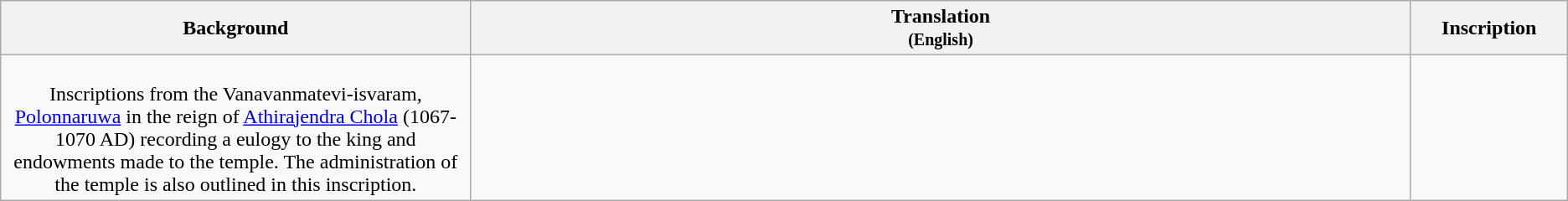<table class="wikitable centre">
<tr>
<th scope="col" align=left>Background<br></th>
<th>Translation<br><small>(English)</small></th>
<th>Inscription<br></th>
</tr>
<tr>
<td align=center width="30%"><br>Inscriptions from the Vanavanmatevi-isvaram, <a href='#'>Polonnaruwa</a> in the reign of <a href='#'>Athirajendra Chola</a> (1067-1070 AD) recording a eulogy to the king and endowments made to the temple. The administration of the temple is also outlined in this inscription.</td>
<td align=left><br></td>
<td align=center width="10%"><br>



</td>
</tr>
</table>
